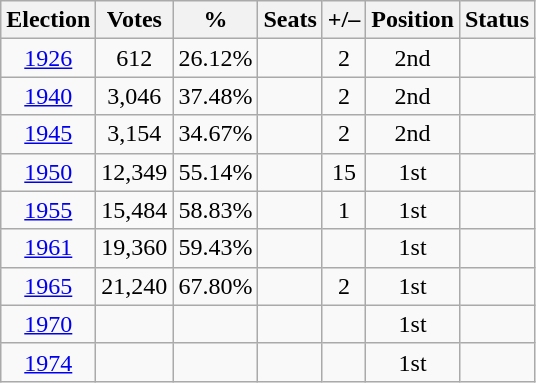<table class=wikitable style=text-align:center>
<tr>
<th>Election</th>
<th>Votes</th>
<th>%</th>
<th>Seats</th>
<th>+/–</th>
<th>Position</th>
<th>Status</th>
</tr>
<tr>
<td><a href='#'>1926</a></td>
<td>612</td>
<td>26.12%</td>
<td></td>
<td> 2</td>
<td> 2nd</td>
<td></td>
</tr>
<tr>
<td><a href='#'>1940</a></td>
<td>3,046</td>
<td>37.48%</td>
<td></td>
<td> 2</td>
<td> 2nd</td>
<td></td>
</tr>
<tr>
<td><a href='#'>1945</a></td>
<td>3,154</td>
<td>34.67%</td>
<td></td>
<td> 2</td>
<td> 2nd</td>
<td></td>
</tr>
<tr>
<td><a href='#'>1950</a></td>
<td>12,349</td>
<td>55.14%</td>
<td></td>
<td> 15</td>
<td> 1st</td>
<td></td>
</tr>
<tr>
<td><a href='#'>1955</a></td>
<td>15,484</td>
<td>58.83%</td>
<td></td>
<td> 1</td>
<td> 1st</td>
<td></td>
</tr>
<tr>
<td><a href='#'>1961</a></td>
<td>19,360</td>
<td>59.43%</td>
<td></td>
<td></td>
<td> 1st</td>
<td></td>
</tr>
<tr>
<td><a href='#'>1965</a></td>
<td>21,240</td>
<td>67.80%</td>
<td></td>
<td> 2</td>
<td> 1st</td>
<td></td>
</tr>
<tr>
<td><a href='#'>1970</a></td>
<td></td>
<td></td>
<td></td>
<td></td>
<td> 1st</td>
<td></td>
</tr>
<tr>
<td><a href='#'>1974</a></td>
<td></td>
<td></td>
<td></td>
<td></td>
<td> 1st</td>
<td></td>
</tr>
</table>
